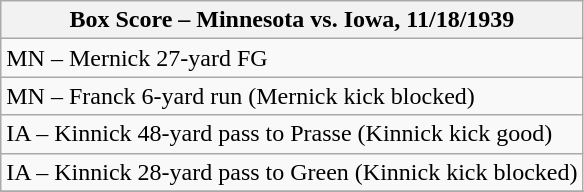<table class="wikitable">
<tr>
<th>Box Score – Minnesota vs. Iowa, 11/18/1939</th>
</tr>
<tr>
<td>MN – Mernick 27-yard FG</td>
</tr>
<tr>
<td>MN – Franck 6-yard run (Mernick kick blocked)</td>
</tr>
<tr>
<td>IA – Kinnick 48-yard pass to Prasse (Kinnick kick good)</td>
</tr>
<tr>
<td>IA – Kinnick 28-yard pass to Green (Kinnick kick blocked)</td>
</tr>
<tr>
</tr>
</table>
